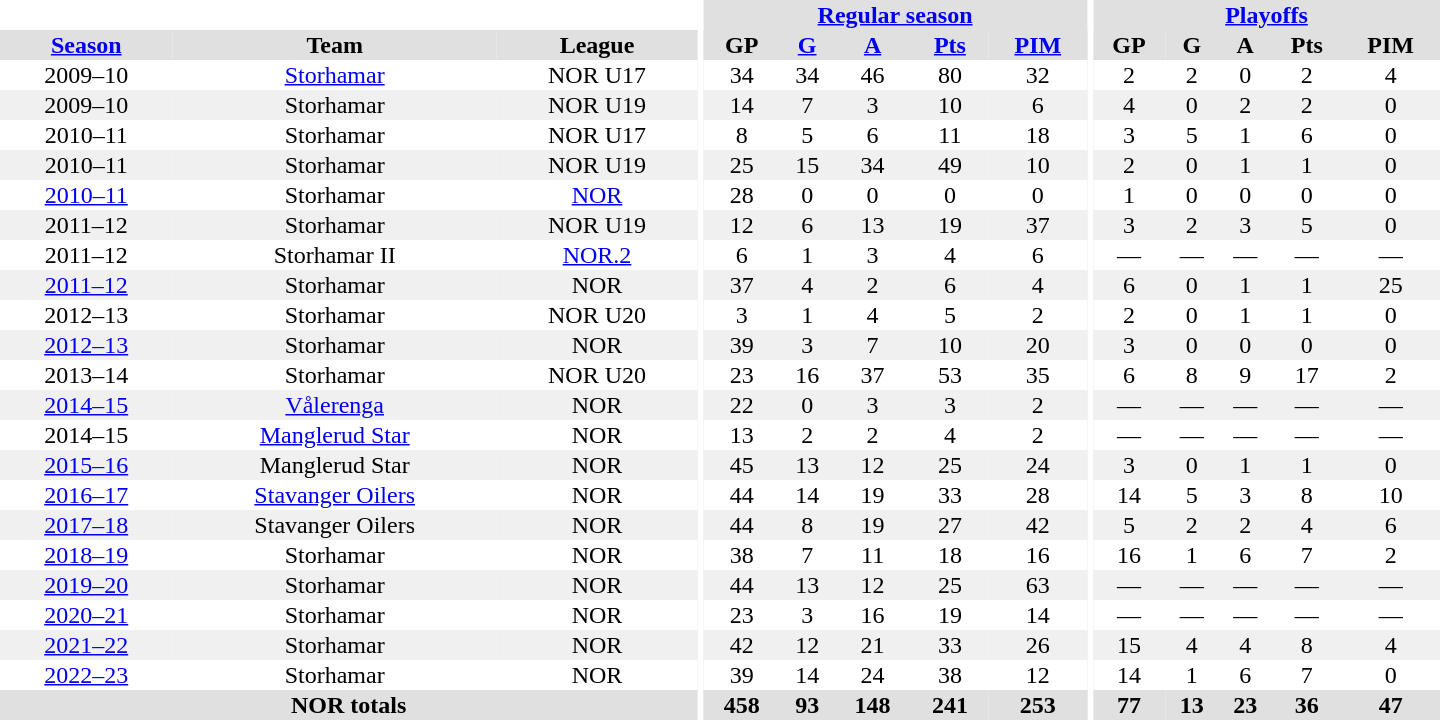<table border="0" cellpadding="1" cellspacing="0" style="text-align:center; width:60em">
<tr bgcolor="#e0e0e0">
<th colspan="3" bgcolor="#ffffff"></th>
<th rowspan="99" bgcolor="#ffffff"></th>
<th colspan="5"><a href='#'>Regular season</a></th>
<th rowspan="99" bgcolor="#ffffff"></th>
<th colspan="5"><a href='#'>Playoffs</a></th>
</tr>
<tr bgcolor="#e0e0e0">
<th><a href='#'>Season</a></th>
<th>Team</th>
<th>League</th>
<th>GP</th>
<th><a href='#'>G</a></th>
<th><a href='#'>A</a></th>
<th><a href='#'>Pts</a></th>
<th><a href='#'>PIM</a></th>
<th>GP</th>
<th>G</th>
<th>A</th>
<th>Pts</th>
<th>PIM</th>
</tr>
<tr>
<td>2009–10</td>
<td><a href='#'>Storhamar</a></td>
<td>NOR U17</td>
<td>34</td>
<td>34</td>
<td>46</td>
<td>80</td>
<td>32</td>
<td>2</td>
<td>2</td>
<td>0</td>
<td>2</td>
<td>4</td>
</tr>
<tr bgcolor="#f0f0f0">
<td>2009–10</td>
<td>Storhamar</td>
<td>NOR U19</td>
<td>14</td>
<td>7</td>
<td>3</td>
<td>10</td>
<td>6</td>
<td>4</td>
<td>0</td>
<td>2</td>
<td>2</td>
<td>0</td>
</tr>
<tr>
<td>2010–11</td>
<td>Storhamar</td>
<td>NOR U17</td>
<td>8</td>
<td>5</td>
<td>6</td>
<td>11</td>
<td>18</td>
<td>3</td>
<td>5</td>
<td>1</td>
<td>6</td>
<td>0</td>
</tr>
<tr bgcolor="#f0f0f0">
<td>2010–11</td>
<td>Storhamar</td>
<td>NOR U19</td>
<td>25</td>
<td>15</td>
<td>34</td>
<td>49</td>
<td>10</td>
<td>2</td>
<td>0</td>
<td>1</td>
<td>1</td>
<td>0</td>
</tr>
<tr>
<td><a href='#'>2010–11</a></td>
<td>Storhamar</td>
<td><a href='#'>NOR</a></td>
<td>28</td>
<td>0</td>
<td>0</td>
<td>0</td>
<td>0</td>
<td>1</td>
<td>0</td>
<td>0</td>
<td>0</td>
<td>0</td>
</tr>
<tr bgcolor="#f0f0f0">
<td>2011–12</td>
<td>Storhamar</td>
<td>NOR U19</td>
<td>12</td>
<td>6</td>
<td>13</td>
<td>19</td>
<td>37</td>
<td>3</td>
<td>2</td>
<td>3</td>
<td>5</td>
<td>0</td>
</tr>
<tr>
<td>2011–12</td>
<td>Storhamar II</td>
<td><a href='#'>NOR.2</a></td>
<td>6</td>
<td>1</td>
<td>3</td>
<td>4</td>
<td>6</td>
<td>—</td>
<td>—</td>
<td>—</td>
<td>—</td>
<td>—</td>
</tr>
<tr bgcolor="#f0f0f0">
<td><a href='#'>2011–12</a></td>
<td>Storhamar</td>
<td>NOR</td>
<td>37</td>
<td>4</td>
<td>2</td>
<td>6</td>
<td>4</td>
<td>6</td>
<td>0</td>
<td>1</td>
<td>1</td>
<td>25</td>
</tr>
<tr>
<td>2012–13</td>
<td>Storhamar</td>
<td>NOR U20</td>
<td>3</td>
<td>1</td>
<td>4</td>
<td>5</td>
<td>2</td>
<td>2</td>
<td>0</td>
<td>1</td>
<td>1</td>
<td>0</td>
</tr>
<tr bgcolor="#f0f0f0">
<td><a href='#'>2012–13</a></td>
<td>Storhamar</td>
<td>NOR</td>
<td>39</td>
<td>3</td>
<td>7</td>
<td>10</td>
<td>20</td>
<td>3</td>
<td>0</td>
<td>0</td>
<td>0</td>
<td>0</td>
</tr>
<tr>
<td>2013–14</td>
<td>Storhamar</td>
<td>NOR U20</td>
<td>23</td>
<td>16</td>
<td>37</td>
<td>53</td>
<td>35</td>
<td>6</td>
<td>8</td>
<td>9</td>
<td>17</td>
<td>2</td>
</tr>
<tr bgcolor="#f0f0f0">
<td><a href='#'>2014–15</a></td>
<td><a href='#'>Vålerenga</a></td>
<td>NOR</td>
<td>22</td>
<td>0</td>
<td>3</td>
<td>3</td>
<td>2</td>
<td>—</td>
<td>—</td>
<td>—</td>
<td>—</td>
<td>—</td>
</tr>
<tr>
<td>2014–15</td>
<td><a href='#'>Manglerud Star</a></td>
<td>NOR</td>
<td>13</td>
<td>2</td>
<td>2</td>
<td>4</td>
<td>2</td>
<td>—</td>
<td>—</td>
<td>—</td>
<td>—</td>
<td>—</td>
</tr>
<tr bgcolor="#f0f0f0">
<td><a href='#'>2015–16</a></td>
<td>Manglerud Star</td>
<td>NOR</td>
<td>45</td>
<td>13</td>
<td>12</td>
<td>25</td>
<td>24</td>
<td>3</td>
<td>0</td>
<td>1</td>
<td>1</td>
<td>0</td>
</tr>
<tr>
<td><a href='#'>2016–17</a></td>
<td><a href='#'>Stavanger Oilers</a></td>
<td>NOR</td>
<td>44</td>
<td>14</td>
<td>19</td>
<td>33</td>
<td>28</td>
<td>14</td>
<td>5</td>
<td>3</td>
<td>8</td>
<td>10</td>
</tr>
<tr bgcolor="#f0f0f0">
<td><a href='#'>2017–18</a></td>
<td>Stavanger Oilers</td>
<td>NOR</td>
<td>44</td>
<td>8</td>
<td>19</td>
<td>27</td>
<td>42</td>
<td>5</td>
<td>2</td>
<td>2</td>
<td>4</td>
<td>6</td>
</tr>
<tr>
<td><a href='#'>2018–19</a></td>
<td>Storhamar</td>
<td>NOR</td>
<td>38</td>
<td>7</td>
<td>11</td>
<td>18</td>
<td>16</td>
<td>16</td>
<td>1</td>
<td>6</td>
<td>7</td>
<td>2</td>
</tr>
<tr bgcolor="#f0f0f0">
<td><a href='#'>2019–20</a></td>
<td>Storhamar</td>
<td>NOR</td>
<td>44</td>
<td>13</td>
<td>12</td>
<td>25</td>
<td>63</td>
<td>—</td>
<td>—</td>
<td>—</td>
<td>—</td>
<td>—</td>
</tr>
<tr>
<td><a href='#'>2020–21</a></td>
<td>Storhamar</td>
<td>NOR</td>
<td>23</td>
<td>3</td>
<td>16</td>
<td>19</td>
<td>14</td>
<td>—</td>
<td>—</td>
<td>—</td>
<td>—</td>
<td>—</td>
</tr>
<tr bgcolor="#f0f0f0">
<td><a href='#'>2021–22</a></td>
<td>Storhamar</td>
<td>NOR</td>
<td>42</td>
<td>12</td>
<td>21</td>
<td>33</td>
<td>26</td>
<td>15</td>
<td>4</td>
<td>4</td>
<td>8</td>
<td>4</td>
</tr>
<tr>
<td><a href='#'>2022–23</a></td>
<td>Storhamar</td>
<td>NOR</td>
<td>39</td>
<td>14</td>
<td>24</td>
<td>38</td>
<td>12</td>
<td>14</td>
<td>1</td>
<td>6</td>
<td>7</td>
<td>0</td>
</tr>
<tr bgcolor="#e0e0e0">
<th colspan="3">NOR totals</th>
<th>458</th>
<th>93</th>
<th>148</th>
<th>241</th>
<th>253</th>
<th>77</th>
<th>13</th>
<th>23</th>
<th>36</th>
<th>47</th>
</tr>
</table>
